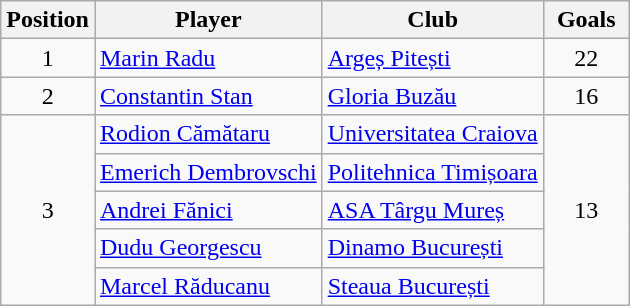<table class="wikitable">
<tr>
<th width="50px">Position</th>
<th>Player</th>
<th>Club</th>
<th width="50px">Goals</th>
</tr>
<tr>
<td rowspan=1 align="center">1</td>
<td><a href='#'>Marin Radu</a></td>
<td><a href='#'>Argeș Pitești</a></td>
<td align=center>22</td>
</tr>
<tr>
<td rowspan=1 align="center">2</td>
<td><a href='#'>Constantin Stan</a></td>
<td><a href='#'>Gloria Buzău</a></td>
<td align=center>16</td>
</tr>
<tr>
<td rowspan=5 align="center">3</td>
<td><a href='#'>Rodion Cămătaru</a></td>
<td><a href='#'>Universitatea Craiova</a></td>
<td rowspan=5 align="center">13</td>
</tr>
<tr>
<td><a href='#'>Emerich Dembrovschi</a></td>
<td><a href='#'>Politehnica Timișoara</a></td>
</tr>
<tr>
<td><a href='#'>Andrei Fănici</a></td>
<td><a href='#'>ASA Târgu Mureș</a></td>
</tr>
<tr>
<td><a href='#'>Dudu Georgescu</a></td>
<td><a href='#'>Dinamo București</a></td>
</tr>
<tr>
<td><a href='#'>Marcel Răducanu</a></td>
<td><a href='#'>Steaua București</a></td>
</tr>
</table>
